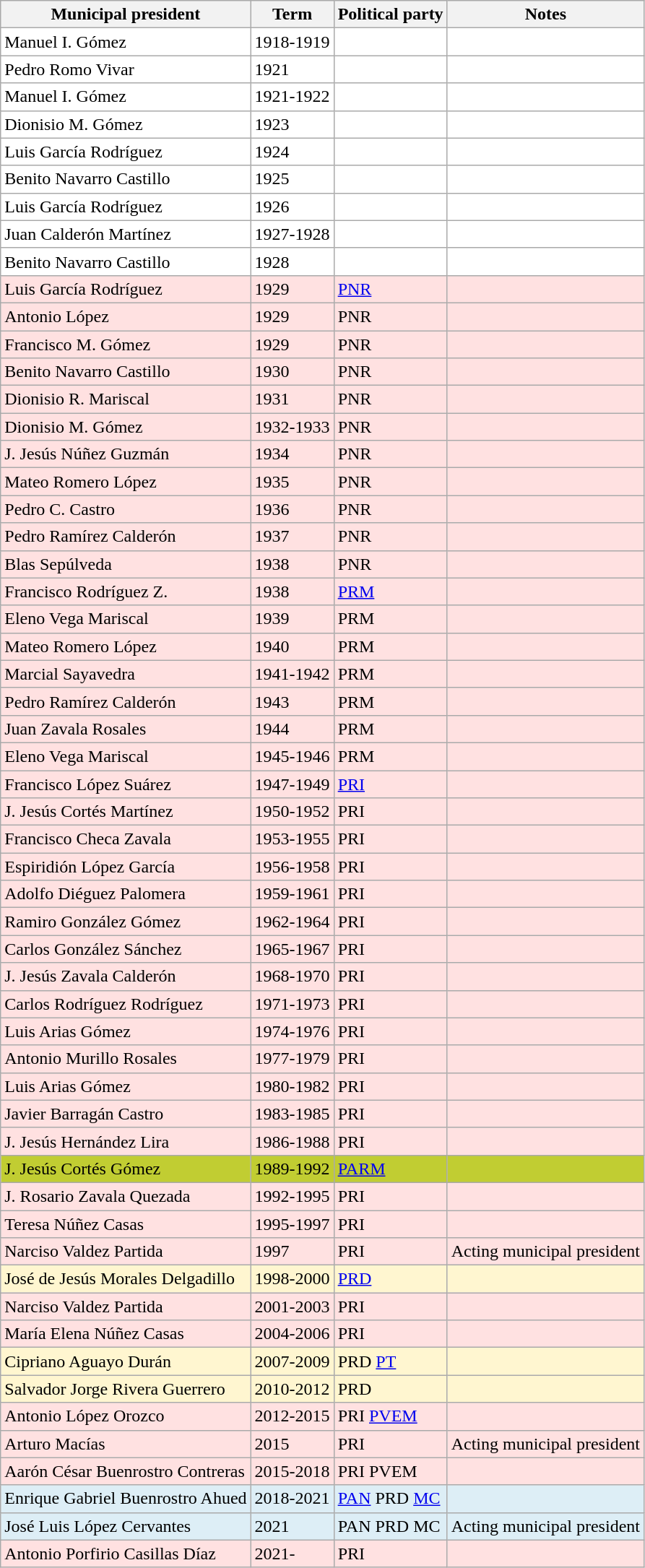<table class="wikitable">
<tr>
<th>Municipal president</th>
<th>Term</th>
<th>Political party</th>
<th>Notes</th>
</tr>
<tr style="background:#ffffff">
<td>Manuel I. Gómez</td>
<td>1918-1919</td>
<td></td>
<td></td>
</tr>
<tr style="background:#ffffff">
<td>Pedro Romo Vivar</td>
<td>1921</td>
<td></td>
<td></td>
</tr>
<tr style="background:#ffffff">
<td>Manuel I. Gómez</td>
<td>1921-1922</td>
<td></td>
<td></td>
</tr>
<tr style="background:#ffffff">
<td>Dionisio M. Gómez</td>
<td>1923</td>
<td></td>
<td></td>
</tr>
<tr style="background:#ffffff">
<td>Luis García Rodríguez</td>
<td>1924</td>
<td></td>
<td></td>
</tr>
<tr style="background:#ffffff">
<td>Benito Navarro Castillo</td>
<td>1925</td>
<td></td>
<td></td>
</tr>
<tr style="background:#ffffff">
<td>Luis García Rodríguez</td>
<td>1926</td>
<td></td>
<td></td>
</tr>
<tr style="background:#ffffff">
<td>Juan Calderón Martínez</td>
<td>1927-1928</td>
<td></td>
<td></td>
</tr>
<tr style="background:#ffffff">
<td>Benito Navarro Castillo</td>
<td>1928</td>
<td></td>
<td></td>
</tr>
<tr style="background:#ffe1e1">
<td>Luis García Rodríguez</td>
<td>1929</td>
<td><a href='#'>PNR</a> </td>
<td></td>
</tr>
<tr style="background:#ffe1e1">
<td>Antonio López</td>
<td>1929</td>
<td>PNR </td>
<td></td>
</tr>
<tr style="background:#ffe1e1">
<td>Francisco M. Gómez</td>
<td>1929</td>
<td>PNR </td>
<td></td>
</tr>
<tr style="background:#ffe1e1">
<td>Benito Navarro Castillo</td>
<td>1930</td>
<td>PNR </td>
<td></td>
</tr>
<tr style="background:#ffe1e1">
<td>Dionisio R. Mariscal</td>
<td>1931</td>
<td>PNR </td>
<td></td>
</tr>
<tr style="background:#ffe1e1">
<td>Dionisio M. Gómez</td>
<td>1932-1933</td>
<td>PNR </td>
<td></td>
</tr>
<tr style="background:#ffe1e1">
<td>J. Jesús Núñez Guzmán</td>
<td>1934</td>
<td>PNR </td>
<td></td>
</tr>
<tr style="background:#ffe1e1">
<td>Mateo Romero López</td>
<td>1935</td>
<td>PNR </td>
<td></td>
</tr>
<tr style="background:#ffe1e1">
<td>Pedro C. Castro</td>
<td>1936</td>
<td>PNR </td>
<td></td>
</tr>
<tr style="background:#ffe1e1">
<td>Pedro Ramírez Calderón</td>
<td>1937</td>
<td>PNR </td>
<td></td>
</tr>
<tr style="background:#ffe1e1">
<td>Blas Sepúlveda</td>
<td>1938</td>
<td>PNR </td>
<td></td>
</tr>
<tr style="background:#ffe1e1">
<td>Francisco Rodríguez Z.</td>
<td>1938</td>
<td><a href='#'>PRM</a> </td>
<td></td>
</tr>
<tr style="background:#ffe1e1">
<td>Eleno Vega Mariscal</td>
<td>1939</td>
<td>PRM </td>
<td></td>
</tr>
<tr style="background:#ffe1e1">
<td>Mateo Romero López</td>
<td>1940</td>
<td>PRM </td>
<td></td>
</tr>
<tr style="background:#ffe1e1">
<td>Marcial Sayavedra</td>
<td>1941-1942</td>
<td>PRM </td>
<td></td>
</tr>
<tr style="background:#ffe1e1">
<td>Pedro Ramírez Calderón</td>
<td>1943</td>
<td>PRM </td>
<td></td>
</tr>
<tr style="background:#ffe1e1">
<td>Juan Zavala Rosales</td>
<td>1944</td>
<td>PRM </td>
<td></td>
</tr>
<tr style="background:#ffe1e1">
<td>Eleno Vega Mariscal</td>
<td>1945-1946</td>
<td>PRM </td>
<td></td>
</tr>
<tr style="background:#ffe1e1">
<td>Francisco López Suárez</td>
<td>1947-1949</td>
<td><a href='#'>PRI</a> </td>
<td></td>
</tr>
<tr style="background:#ffe1e1">
<td>J. Jesús Cortés Martínez</td>
<td>1950-1952</td>
<td>PRI </td>
<td></td>
</tr>
<tr style="background:#ffe1e1">
<td>Francisco Checa Zavala</td>
<td>1953-1955</td>
<td>PRI </td>
<td></td>
</tr>
<tr style="background:#ffe1e1">
<td>Espiridión López García</td>
<td>1956-1958</td>
<td>PRI </td>
<td></td>
</tr>
<tr style="background:#ffe1e1">
<td>Adolfo Diéguez Palomera</td>
<td>1959-1961</td>
<td>PRI </td>
<td></td>
</tr>
<tr style="background:#ffe1e1">
<td>Ramiro González Gómez</td>
<td>1962-1964</td>
<td>PRI </td>
<td></td>
</tr>
<tr style="background:#ffe1e1">
<td>Carlos González Sánchez</td>
<td>1965-1967</td>
<td>PRI </td>
<td></td>
</tr>
<tr style="background:#ffe1e1">
<td>J. Jesús Zavala Calderón</td>
<td>1968-1970</td>
<td>PRI </td>
<td></td>
</tr>
<tr style="background:#ffe1e1">
<td>Carlos Rodríguez Rodríguez</td>
<td>1971-1973</td>
<td>PRI </td>
<td></td>
</tr>
<tr style="background:#ffe1e1">
<td>Luis Arias Gómez</td>
<td>1974-1976</td>
<td>PRI </td>
<td></td>
</tr>
<tr style="background:#ffe1e1">
<td>Antonio Murillo Rosales</td>
<td>1977-1979</td>
<td>PRI </td>
<td></td>
</tr>
<tr style="background:#ffe1e1">
<td>Luis Arias Gómez</td>
<td>1980-1982</td>
<td>PRI </td>
<td></td>
</tr>
<tr style="background:#ffe1e1">
<td>Javier Barragán Castro</td>
<td>1983-1985</td>
<td>PRI </td>
<td></td>
</tr>
<tr style="background:#ffe1e1">
<td>J. Jesús Hernández Lira</td>
<td>1986-1988</td>
<td>PRI </td>
<td></td>
</tr>
<tr style="background:#c1cd32">
<td>J. Jesús Cortés Gómez</td>
<td>1989-1992</td>
<td><a href='#'>PARM</a> </td>
<td></td>
</tr>
<tr style="background:#ffe1e1">
<td>J. Rosario Zavala Quezada</td>
<td>1992-1995</td>
<td>PRI </td>
<td></td>
</tr>
<tr style="background:#ffe1e1">
<td>Teresa Núñez Casas</td>
<td>1995-1997</td>
<td>PRI </td>
<td></td>
</tr>
<tr style="background:#ffe1e1">
<td>Narciso Valdez Partida</td>
<td>1997</td>
<td>PRI </td>
<td>Acting municipal president</td>
</tr>
<tr style="background:#fff6d0">
<td>José de Jesús Morales Delgadillo</td>
<td>1998-2000</td>
<td><a href='#'>PRD</a> </td>
<td></td>
</tr>
<tr style="background:#ffe1e1">
<td>Narciso Valdez Partida</td>
<td>2001-2003</td>
<td>PRI </td>
<td></td>
</tr>
<tr style="background:#ffe1e1">
<td>María Elena Núñez Casas</td>
<td>2004-2006</td>
<td>PRI </td>
<td></td>
</tr>
<tr style="background:#fff6d0">
<td>Cipriano Aguayo Durán</td>
<td>2007-2009</td>
<td>PRD  <a href='#'>PT</a> </td>
<td></td>
</tr>
<tr style="background:#fff6d0">
<td>Salvador Jorge Rivera Guerrero</td>
<td>2010-2012</td>
<td>PRD </td>
<td></td>
</tr>
<tr style="background:#ffe1e1">
<td>Antonio López Orozco</td>
<td>2012-2015</td>
<td>PRI  <a href='#'>PVEM</a> </td>
<td></td>
</tr>
<tr style="background:#ffe1e1">
<td>Arturo Macías</td>
<td>2015</td>
<td>PRI </td>
<td>Acting municipal president</td>
</tr>
<tr style="background:#ffe1e1">
<td>Aarón César Buenrostro Contreras</td>
<td>2015-2018</td>
<td>PRI  PVEM </td>
<td></td>
</tr>
<tr style="background:#ddeef6">
<td>Enrique Gabriel Buenrostro Ahued</td>
<td>2018-2021</td>
<td><a href='#'>PAN</a>  PRD  <a href='#'>MC</a> </td>
<td></td>
</tr>
<tr style="background:#ddeef6">
<td>José Luis López Cervantes</td>
<td>2021</td>
<td>PAN  PRD  MC </td>
<td>Acting municipal president</td>
</tr>
<tr style="background:#ffe1e1">
<td>Antonio Porfirio Casillas Díaz</td>
<td>2021-</td>
<td>PRI </td>
<td></td>
</tr>
</table>
